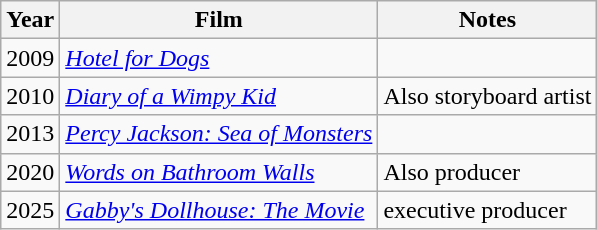<table class="wikitable" border="1">
<tr>
<th>Year</th>
<th>Film</th>
<th>Notes</th>
</tr>
<tr>
<td>2009</td>
<td><em><a href='#'>Hotel for Dogs</a></em></td>
<td></td>
</tr>
<tr>
<td>2010</td>
<td><em><a href='#'>Diary of a Wimpy Kid</a></em></td>
<td>Also storyboard artist</td>
</tr>
<tr>
<td>2013</td>
<td><em><a href='#'>Percy Jackson: Sea of Monsters</a></em></td>
<td></td>
</tr>
<tr>
<td>2020</td>
<td><em><a href='#'>Words on Bathroom Walls</a></em></td>
<td>Also producer</td>
</tr>
<tr>
<td>2025</td>
<td><em><a href='#'>Gabby's Dollhouse: The Movie</a></em></td>
<td>executive producer</td>
</tr>
</table>
